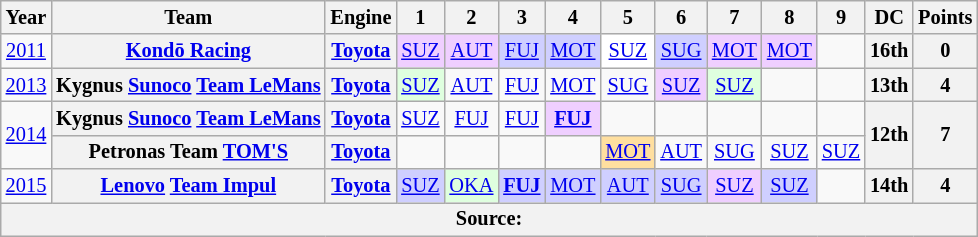<table class="wikitable" style="text-align:center; font-size:85%">
<tr>
<th>Year</th>
<th>Team</th>
<th>Engine</th>
<th>1</th>
<th>2</th>
<th>3</th>
<th>4</th>
<th>5</th>
<th>6</th>
<th>7</th>
<th>8</th>
<th>9</th>
<th>DC</th>
<th>Points</th>
</tr>
<tr>
<td><a href='#'>2011</a></td>
<th nowrap><a href='#'>Kondō Racing</a></th>
<th><a href='#'>Toyota</a></th>
<td style="background:#EFCFFF;"><a href='#'>SUZ</a><br></td>
<td style="background:#EFCFFF;"><a href='#'>AUT</a><br></td>
<td style="background:#CFCFFF;"><a href='#'>FUJ</a><br></td>
<td style="background:#CFCFFF;"><a href='#'>MOT</a><br></td>
<td style="background:#FFFFFF;"><a href='#'>SUZ</a><br></td>
<td style="background:#CFCFFF;"><a href='#'>SUG</a><br></td>
<td style="background:#EFCFFF;"><a href='#'>MOT</a><br></td>
<td style="background:#EFCFFF;"><a href='#'>MOT</a><br></td>
<td></td>
<th>16th</th>
<th>0</th>
</tr>
<tr>
<td><a href='#'>2013</a></td>
<th nowrap>Kygnus <a href='#'>Sunoco</a> <a href='#'>Team LeMans</a></th>
<th><a href='#'>Toyota</a></th>
<td style="background:#DFFFDF;"><a href='#'>SUZ</a><br></td>
<td><a href='#'>AUT</a></td>
<td><a href='#'>FUJ</a></td>
<td><a href='#'>MOT</a></td>
<td><a href='#'>SUG</a></td>
<td style="background:#EFCFFF;"><a href='#'>SUZ</a><br></td>
<td style="background:#DFFFDF;"><a href='#'>SUZ</a><br></td>
<td></td>
<td></td>
<th>13th</th>
<th>4</th>
</tr>
<tr>
<td rowspan="2"><a href='#'>2014</a></td>
<th nowrap>Kygnus <a href='#'>Sunoco</a> <a href='#'>Team LeMans</a></th>
<th><a href='#'>Toyota</a></th>
<td><a href='#'>SUZ</a></td>
<td><a href='#'>FUJ</a></td>
<td><a href='#'>FUJ</a></td>
<td style="background:#EFCFFF;"><strong><a href='#'>FUJ</a></strong><br></td>
<td></td>
<td></td>
<td></td>
<td></td>
<td></td>
<th rowspan="2">12th</th>
<th rowspan="2">7</th>
</tr>
<tr>
<th nowrap>Petronas Team <a href='#'>TOM'S</a></th>
<th><a href='#'>Toyota</a></th>
<td></td>
<td></td>
<td></td>
<td></td>
<td style="background:#FFDF9F;"><a href='#'>MOT</a><br></td>
<td><a href='#'>AUT</a></td>
<td><a href='#'>SUG</a></td>
<td><a href='#'>SUZ</a></td>
<td><a href='#'>SUZ</a></td>
</tr>
<tr>
<td><a href='#'>2015</a></td>
<th nowrap><a href='#'>Lenovo</a> <a href='#'>Team Impul</a></th>
<th><a href='#'>Toyota</a></th>
<td style="background:#CFCFFF;"><a href='#'>SUZ</a><br></td>
<td style="background:#DFFFDF;"><a href='#'>OKA</a><br></td>
<td style="background:#CFCFFF;"><strong><a href='#'>FUJ</a></strong><br></td>
<td style="background:#CFCFFF;"><a href='#'>MOT</a><br></td>
<td style="background:#CFCFFF;"><a href='#'>AUT</a><br></td>
<td style="background:#CFCFFF;"><a href='#'>SUG</a><br></td>
<td style="background:#EFCFFF;"><a href='#'>SUZ</a><br></td>
<td style="background:#CFCFFF;"><a href='#'>SUZ</a><br></td>
<td></td>
<th>14th</th>
<th>4</th>
</tr>
<tr>
<th colspan="14">Source:</th>
</tr>
</table>
